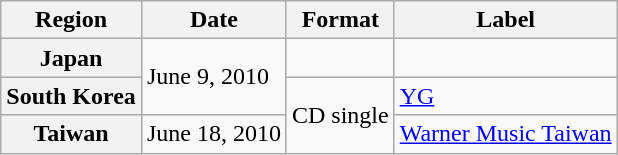<table class="wikitable plainrowheaders">
<tr>
<th scope="col">Region</th>
<th>Date</th>
<th>Format</th>
<th>Label</th>
</tr>
<tr>
<th scope="row">Japan</th>
<td rowspan=2>June 9, 2010</td>
<td></td>
<td></td>
</tr>
<tr>
<th scope="row">South Korea</th>
<td rowspan=2>CD single</td>
<td><a href='#'>YG</a></td>
</tr>
<tr>
<th scope="row">Taiwan</th>
<td>June 18, 2010</td>
<td><a href='#'>Warner Music Taiwan</a></td>
</tr>
</table>
